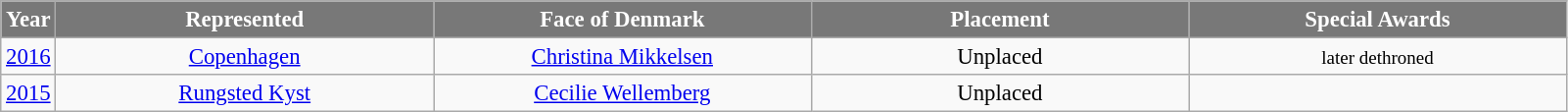<table class="wikitable sortable" style="font-size: 95%; text-align:center">
<tr>
<th width="30" style="background-color:#787878;color:#FFFFFF;">Year</th>
<th width="250" style="background-color:#787878;color:#FFFFFF;">Represented</th>
<th width="250" style="background-color:#787878;color:#FFFFFF;">Face of Denmark</th>
<th width="250" style="background-color:#787878;color:#FFFFFF;">Placement</th>
<th width="250" style="background-color:#787878;color:#FFFFFF;">Special Awards</th>
</tr>
<tr>
<td><a href='#'>2016</a></td>
<td><a href='#'>Copenhagen</a></td>
<td><a href='#'>Christina Mikkelsen</a></td>
<td>Unplaced</td>
<td><small>later dethroned</small></td>
</tr>
<tr>
<td><a href='#'>2015</a></td>
<td><a href='#'>Rungsted Kyst</a></td>
<td><a href='#'>Cecilie Wellemberg</a></td>
<td>Unplaced</td>
<td></td>
</tr>
</table>
